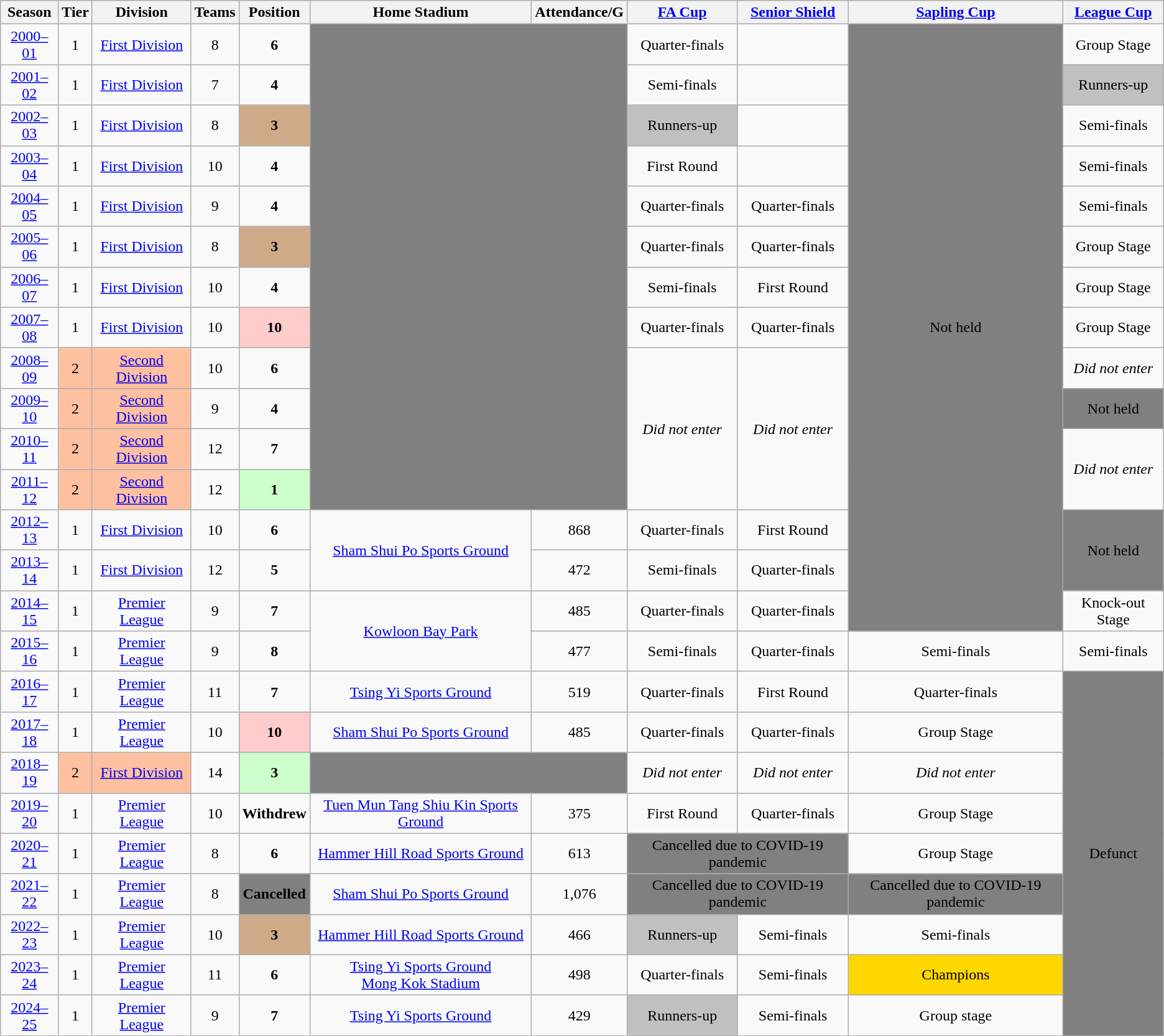<table class=wikitable>
<tr>
<th>Season</th>
<th>Tier</th>
<th>Division</th>
<th>Teams</th>
<th>Position</th>
<th>Home Stadium</th>
<th>Attendance/G</th>
<th><a href='#'>FA Cup</a></th>
<th><a href='#'>Senior Shield</a></th>
<th><a href='#'>Sapling Cup</a></th>
<th><a href='#'>League Cup</a></th>
</tr>
<tr>
<td align=center><a href='#'>2000–01</a></td>
<td align=center>1</td>
<td align=center><a href='#'>First Division</a></td>
<td align=center>8</td>
<td align=center><strong>6</strong></td>
<td rowspan=12 colspan=2 align=center style=background:gray;></td>
<td align=center>Quarter-finals</td>
<td align=center></td>
<td rowspan=15 align=center style=background:gray;>Not held</td>
<td align=center>Group Stage</td>
</tr>
<tr>
<td align=center><a href='#'>2001–02</a></td>
<td align=center>1</td>
<td align=center><a href='#'>First Division</a></td>
<td align=center>7</td>
<td align=center><strong>4</strong></td>
<td align=center>Semi-finals</td>
<td align=center></td>
<td align=center bgcolor=silver>Runners-up</td>
</tr>
<tr>
<td align=center><a href='#'>2002–03</a></td>
<td align=center>1</td>
<td align=center><a href='#'>First Division</a></td>
<td align=center>8</td>
<td align=center bgcolor=cfaa88><strong>3</strong></td>
<td align=center bgcolor=silver>Runners-up</td>
<td align=center></td>
<td align=center>Semi-finals</td>
</tr>
<tr>
<td align=center><a href='#'>2003–04</a></td>
<td align=center>1</td>
<td align=center><a href='#'>First Division</a></td>
<td align=center>10</td>
<td align=center><strong>4</strong></td>
<td align=center>First Round</td>
<td align=center></td>
<td align=center>Semi-finals</td>
</tr>
<tr>
<td align=center><a href='#'>2004–05</a></td>
<td align=center>1</td>
<td align=center><a href='#'>First Division</a></td>
<td align=center>9</td>
<td align=center><strong>4</strong></td>
<td align=center>Quarter-finals</td>
<td align=center>Quarter-finals</td>
<td align=center>Semi-finals</td>
</tr>
<tr>
<td align=center><a href='#'>2005–06</a></td>
<td align=center>1</td>
<td align=center><a href='#'>First Division</a></td>
<td align=center>8</td>
<td align=center bgcolor=#cfaa88><strong>3</strong></td>
<td align=center>Quarter-finals</td>
<td align=center>Quarter-finals</td>
<td align=center>Group Stage</td>
</tr>
<tr>
<td align=center><a href='#'>2006–07</a></td>
<td align=center>1</td>
<td align=center><a href='#'>First Division</a></td>
<td align=center>10</td>
<td align=center><strong>4</strong></td>
<td align=center>Semi-finals</td>
<td align=center>First Round</td>
<td align=center>Group Stage</td>
</tr>
<tr>
<td align=center><a href='#'>2007–08</a></td>
<td align=center>1</td>
<td align=center><a href='#'>First Division</a></td>
<td align=center>10</td>
<td align=center bgcolor=#FFCCCC><strong>10</strong></td>
<td align=center>Quarter-finals</td>
<td align=center>Quarter-finals</td>
<td align=center>Group Stage</td>
</tr>
<tr>
<td align=center><a href='#'>2008–09</a></td>
<td align=center bgcolor=#ffc0a0>2</td>
<td align=center bgcolor=#ffc0a0><a href='#'>Second Division</a></td>
<td align=center>10</td>
<td align=center><strong>6</strong></td>
<td rowspan=4 align=center><em>Did not enter</em></td>
<td rowspan=4 align=center><em>Did not enter</em></td>
<td align=center><em>Did not enter</em></td>
</tr>
<tr>
<td align=center><a href='#'>2009–10</a></td>
<td align=center bgcolor=#ffc0a0>2</td>
<td align=center bgcolor=#ffc0a0><a href='#'>Second Division</a></td>
<td align=center>9</td>
<td align=center><strong>4</strong></td>
<td align=center style=background:gray;>Not held</td>
</tr>
<tr>
<td align=center><a href='#'>2010–11</a></td>
<td align=center bgcolor=#ffc0a0>2</td>
<td align=center bgcolor=#ffc0a0><a href='#'>Second Division</a></td>
<td align=center>12</td>
<td align=center><strong>7</strong></td>
<td rowspan=2 align=center><em>Did not enter</em></td>
</tr>
<tr>
<td align=center><a href='#'>2011–12</a></td>
<td align=center bgcolor=#ffc0a0>2</td>
<td align=center bgcolor=#ffc0a0><a href='#'>Second Division</a></td>
<td align=center>12</td>
<td align=center bgcolor=#CCFFCC><strong>1</strong></td>
</tr>
<tr>
<td align=center><a href='#'>2012–13</a></td>
<td align=center>1</td>
<td align=center><a href='#'>First Division</a></td>
<td align=center>10</td>
<td align=center><strong>6</strong></td>
<td rowspan=2 align=center><a href='#'>Sham Shui Po Sports Ground</a></td>
<td align=center>868</td>
<td align=center>Quarter-finals</td>
<td align=center>First Round</td>
<td rowspan=2 align=center style=background:gray;>Not held</td>
</tr>
<tr>
<td align=center><a href='#'>2013–14</a></td>
<td align=center>1</td>
<td align=center><a href='#'>First Division</a></td>
<td align=center>12</td>
<td align=center><strong>5</strong></td>
<td align=center>472</td>
<td align=center>Semi-finals</td>
<td align=center>Quarter-finals</td>
</tr>
<tr>
<td align=center><a href='#'>2014–15</a></td>
<td align=center>1</td>
<td align=center><a href='#'>Premier League</a></td>
<td align=center>9</td>
<td align=center><strong>7</strong></td>
<td rowspan=2 align=center><a href='#'>Kowloon Bay Park</a></td>
<td align=center>485</td>
<td align=center>Quarter-finals</td>
<td align=center>Quarter-finals</td>
<td align=center>Knock-out Stage</td>
</tr>
<tr>
<td align=center><a href='#'>2015–16</a></td>
<td align=center>1</td>
<td align=center><a href='#'>Premier League</a></td>
<td align=center>9</td>
<td align=center><strong>8</strong></td>
<td align=center>477</td>
<td align=center>Semi-finals</td>
<td align=center>Quarter-finals</td>
<td align=center>Semi-finals</td>
<td align=center>Semi-finals</td>
</tr>
<tr>
<td align=center><a href='#'>2016–17</a></td>
<td align=center>1</td>
<td align=center><a href='#'>Premier League</a></td>
<td align=center>11</td>
<td align=center><strong>7</strong></td>
<td align=center><a href='#'>Tsing Yi Sports Ground</a></td>
<td align=center>519</td>
<td align=center>Quarter-finals</td>
<td align=center>First Round</td>
<td align=center>Quarter-finals</td>
<td rowspan=9 align=center style=background:gray;>Defunct</td>
</tr>
<tr>
<td align=center><a href='#'>2017–18</a></td>
<td align=center>1</td>
<td align=center><a href='#'>Premier League</a></td>
<td align=center>10</td>
<td align=center bgcolor=#FFCCCC><strong>10</strong></td>
<td align=center><a href='#'>Sham Shui Po Sports Ground</a></td>
<td align=center>485</td>
<td align=center>Quarter-finals</td>
<td align=center>Quarter-finals</td>
<td align=center>Group Stage</td>
</tr>
<tr>
<td align=center><a href='#'>2018–19</a></td>
<td align=center bgcolor=#ffc0a0>2</td>
<td align=center bgcolor=#ffc0a0><a href='#'>First Division</a></td>
<td align=center>14</td>
<td align=center bgcolor=#CCFFCC><strong>3</strong></td>
<td colspan=2 align=center style=background:gray;></td>
<td align=center><em>Did not enter</em></td>
<td align=center><em>Did not enter</em></td>
<td align=center><em>Did not enter</em></td>
</tr>
<tr>
<td align=center><a href='#'>2019–20</a></td>
<td align=center>1</td>
<td align=center><a href='#'>Premier League</a></td>
<td align=center>10</td>
<td align=center><strong>Withdrew</strong></td>
<td align=center><a href='#'>Tuen Mun Tang Shiu Kin Sports Ground</a></td>
<td align=center>375</td>
<td align=center>First Round</td>
<td align=center>Quarter-finals</td>
<td align=center>Group Stage</td>
</tr>
<tr>
<td align=center><a href='#'>2020–21</a></td>
<td align=center>1</td>
<td align=center><a href='#'>Premier League</a></td>
<td align=center>8</td>
<td align=center><strong>6</strong></td>
<td align=center><a href='#'>Hammer Hill Road Sports Ground</a></td>
<td align=center>613</td>
<td colspan=2 align=center style=background:gray;>Cancelled due to COVID-19 pandemic</td>
<td align=center>Group Stage</td>
</tr>
<tr>
<td align=center><a href='#'>2021–22</a></td>
<td align=center>1</td>
<td align=center><a href='#'>Premier League</a></td>
<td align=center>8</td>
<td align=center style=background:gray;><strong>Cancelled</strong></td>
<td align=center><a href='#'>Sham Shui Po Sports Ground</a></td>
<td align=center>1,076</td>
<td colspan=2 align=center style=background:gray;>Cancelled due to COVID-19 pandemic</td>
<td align=center style=background:gray;>Cancelled due to COVID-19 pandemic</td>
</tr>
<tr>
<td align=center><a href='#'>2022–23</a></td>
<td align=center>1</td>
<td align=center><a href='#'>Premier League</a></td>
<td align=center>10</td>
<td align=center bgcolor=#cfaa88><strong>3</strong></td>
<td align=center><a href='#'>Hammer Hill Road Sports Ground</a></td>
<td align=center>466</td>
<td align=center bgcolor=silver>Runners-up</td>
<td align=center>Semi-finals</td>
<td align=center>Semi-finals</td>
</tr>
<tr>
<td align=center><a href='#'>2023–24</a></td>
<td align=center>1</td>
<td align=center><a href='#'>Premier League</a></td>
<td align=center>11</td>
<td align=center><strong>6</strong></td>
<td align=center><a href='#'>Tsing Yi Sports Ground</a><br><a href='#'>Mong Kok Stadium</a></td>
<td align=center>498</td>
<td align=center>Quarter-finals</td>
<td align=center>Semi-finals</td>
<td align=center bgcolor=gold>Champions</td>
</tr>
<tr>
<td align=center><a href='#'>2024–25</a></td>
<td align=center>1</td>
<td align=center><a href='#'>Premier League</a></td>
<td align=center>9</td>
<td align=center><strong>7</strong></td>
<td align=center><a href='#'>Tsing Yi Sports Ground</a></td>
<td align=center>429</td>
<td align=center bgcolor=silver>Runners-up</td>
<td align=center>Semi-finals</td>
<td align=center>Group stage</td>
</tr>
</table>
